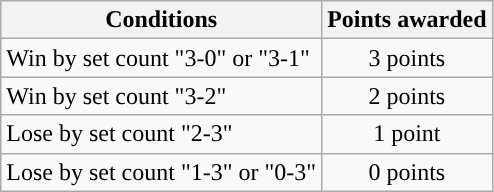<table class="wikitable">
<tr>
<th>Conditions</th>
<th>Points awarded</th>
</tr>
<tr>
<td>Win by set count "3-0" or "3-1"</td>
<td align="center">3 points</td>
</tr>
<tr>
<td>Win by set count "3-2"</td>
<td align="center">2 points</td>
</tr>
<tr>
<td>Lose by set count "2-3"</td>
<td align="center">1 point</td>
</tr>
<tr>
<td>Lose by set count "1-3" or "0-3"</td>
<td align="center">0 points</td>
</tr>
</table>
